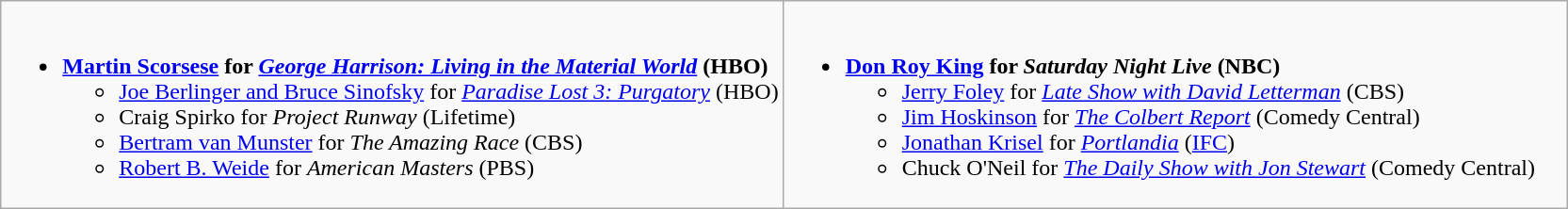<table class="wikitable">
<tr>
<td style="vertical-align:top;" width="50%"><br><ul><li><strong><a href='#'>Martin Scorsese</a> for <em><a href='#'>George Harrison: Living in the Material World</a></em> (HBO)</strong><ul><li><a href='#'>Joe Berlinger and Bruce Sinofsky</a> for <em><a href='#'>Paradise Lost 3: Purgatory</a></em> (HBO)</li><li>Craig Spirko for <em>Project Runway</em> (Lifetime)</li><li><a href='#'>Bertram van Munster</a> for <em>The Amazing Race</em> (CBS)</li><li><a href='#'>Robert B. Weide</a> for <em>American Masters</em> (PBS)</li></ul></li></ul></td>
<td style="vertical-align:top;" width="50%"><br><ul><li><strong><a href='#'>Don Roy King</a> for <em>Saturday Night Live</em> (NBC)</strong><ul><li><a href='#'>Jerry Foley</a> for <em><a href='#'>Late Show with David Letterman</a></em> (CBS)</li><li><a href='#'>Jim Hoskinson</a> for <em><a href='#'>The Colbert Report</a></em> (Comedy Central)</li><li><a href='#'>Jonathan Krisel</a> for <em><a href='#'>Portlandia</a></em> (<a href='#'>IFC</a>)</li><li>Chuck O'Neil for <em><a href='#'>The Daily Show with Jon Stewart</a></em> (Comedy Central)</li></ul></li></ul></td>
</tr>
</table>
